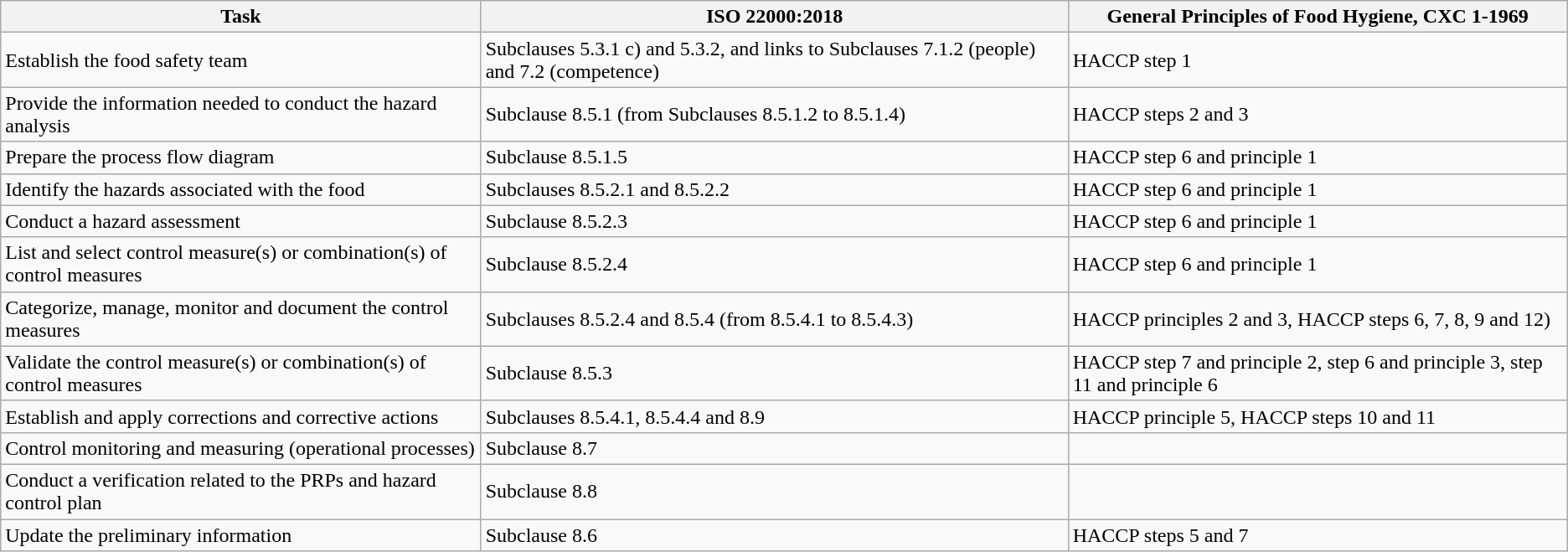<table class="wikitable">
<tr>
<th>Task</th>
<th>ISO 22000:2018</th>
<th>General Principles of Food Hygiene, CXC 1-1969</th>
</tr>
<tr>
<td>Establish the food safety team</td>
<td>Subclauses 5.3.1 c) and 5.3.2, and links to Subclauses 7.1.2 (people) and 7.2 (competence)</td>
<td>HACCP step 1</td>
</tr>
<tr>
<td>Provide the information needed to conduct the hazard analysis</td>
<td>Subclause 8.5.1 (from Subclauses 8.5.1.2 to 8.5.1.4)</td>
<td>HACCP steps 2 and 3</td>
</tr>
<tr>
<td>Prepare the process flow diagram</td>
<td>Subclause 8.5.1.5</td>
<td>HACCP step 6 and principle 1</td>
</tr>
<tr>
<td>Identify the hazards associated with the food</td>
<td>Subclauses 8.5.2.1 and 8.5.2.2</td>
<td>HACCP step 6 and principle 1</td>
</tr>
<tr>
<td>Conduct a hazard assessment</td>
<td>Subclause 8.5.2.3</td>
<td>HACCP step 6 and principle 1</td>
</tr>
<tr>
<td>List and select control measure(s) or combination(s) of control measures</td>
<td>Subclause 8.5.2.4</td>
<td>HACCP step 6 and principle 1</td>
</tr>
<tr>
<td>Categorize, manage, monitor and document the control measures</td>
<td>Subclauses 8.5.2.4 and 8.5.4 (from 8.5.4.1 to 8.5.4.3)</td>
<td>HACCP principles 2 and 3, HACCP steps 6, 7, 8, 9 and 12)</td>
</tr>
<tr>
<td>Validate the control measure(s) or combination(s) of control measures</td>
<td>Subclause 8.5.3</td>
<td>HACCP step 7 and principle 2, step 6 and principle 3, step 11 and principle 6</td>
</tr>
<tr>
<td>Establish and apply corrections and corrective actions</td>
<td>Subclauses 8.5.4.1, 8.5.4.4 and 8.9</td>
<td>HACCP principle 5, HACCP steps 10 and 11</td>
</tr>
<tr>
<td>Control monitoring and measuring (operational processes)</td>
<td>Subclause 8.7</td>
<td></td>
</tr>
<tr>
<td>Conduct a verification related to the PRPs and hazard control plan</td>
<td>Subclause 8.8</td>
<td></td>
</tr>
<tr>
<td>Update the preliminary information</td>
<td>Subclause 8.6</td>
<td>HACCP steps 5 and 7</td>
</tr>
</table>
